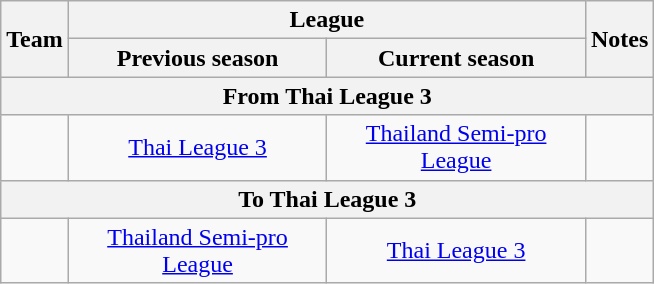<table class="wikitable" style="text-align:center">
<tr>
<th rowspan=2>Team</th>
<th colspan=2>League</th>
<th rowspan=2>Notes</th>
</tr>
<tr>
<th width="165">Previous season</th>
<th width="165">Current season</th>
</tr>
<tr>
<th colspan=4>From Thai League 3</th>
</tr>
<tr>
<td align="left"></td>
<td><a href='#'>Thai League 3</a></td>
<td><a href='#'>Thailand Semi-pro League</a></td>
<td></td>
</tr>
<tr>
<th colspan=4>To Thai League 3</th>
</tr>
<tr>
<td align="left"></td>
<td><a href='#'>Thailand Semi-pro League</a></td>
<td><a href='#'>Thai League 3</a></td>
<td></td>
</tr>
</table>
